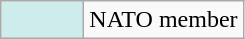<table class="wikitable">
<tr>
<td style="background-color:#CFECEC; width:3em;"></td>
<td>NATO member</td>
</tr>
</table>
